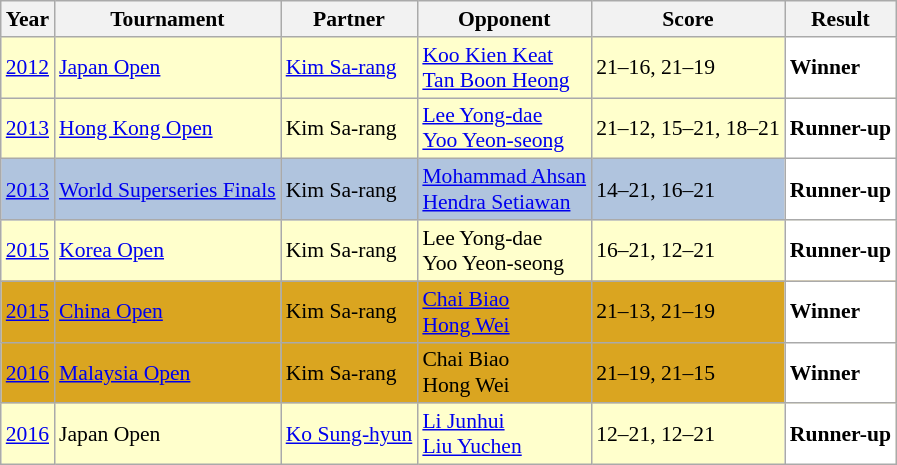<table class="sortable wikitable" style="font-size: 90%;">
<tr>
<th>Year</th>
<th>Tournament</th>
<th>Partner</th>
<th>Opponent</th>
<th>Score</th>
<th>Result</th>
</tr>
<tr style="background:#FFFFCC">
<td align="center"><a href='#'>2012</a></td>
<td align="left"><a href='#'>Japan Open</a></td>
<td align="left"> <a href='#'>Kim Sa-rang</a></td>
<td align="left"> <a href='#'>Koo Kien Keat</a> <br>  <a href='#'>Tan Boon Heong</a></td>
<td align="left">21–16, 21–19</td>
<td style="text-align:left; background:white"> <strong>Winner</strong></td>
</tr>
<tr style="background:#FFFFCC">
<td align="center"><a href='#'>2013</a></td>
<td align="left"><a href='#'>Hong Kong Open</a></td>
<td align="left"> Kim Sa-rang</td>
<td align="left"> <a href='#'>Lee Yong-dae</a> <br>  <a href='#'>Yoo Yeon-seong</a></td>
<td align="left">21–12, 15–21, 18–21</td>
<td style="text-align:left; background:white"> <strong>Runner-up</strong></td>
</tr>
<tr style="background:#B0C4DE">
<td align="center"><a href='#'>2013</a></td>
<td align="left"><a href='#'>World Superseries Finals</a></td>
<td align="left"> Kim Sa-rang</td>
<td align="left"> <a href='#'>Mohammad Ahsan</a> <br>  <a href='#'>Hendra Setiawan</a></td>
<td align="left">14–21, 16–21</td>
<td style="text-align:left; background:white"> <strong>Runner-up</strong></td>
</tr>
<tr style="background:#FFFFCC">
<td align="center"><a href='#'>2015</a></td>
<td align="left"><a href='#'>Korea Open</a></td>
<td align="left"> Kim Sa-rang</td>
<td align="left"> Lee Yong-dae <br>  Yoo Yeon-seong</td>
<td align="left">16–21, 12–21</td>
<td style="text-align:left; background:white"> <strong>Runner-up</strong></td>
</tr>
<tr style="background:#DAA520">
<td align="center"><a href='#'>2015</a></td>
<td align="left"><a href='#'>China Open</a></td>
<td align="left"> Kim Sa-rang</td>
<td align="left"> <a href='#'>Chai Biao</a> <br>  <a href='#'>Hong Wei</a></td>
<td align="left">21–13, 21–19</td>
<td style="text-align:left; background:white"> <strong>Winner</strong></td>
</tr>
<tr style="background:#DAA520">
<td align="center"><a href='#'>2016</a></td>
<td align="left"><a href='#'>Malaysia Open</a></td>
<td align="left"> Kim Sa-rang</td>
<td align="left"> Chai Biao <br>  Hong Wei</td>
<td align="left">21–19, 21–15</td>
<td style="text-align:left; background:white"> <strong>Winner</strong></td>
</tr>
<tr style="background:#FFFFCC">
<td align="center"><a href='#'>2016</a></td>
<td align="left">Japan Open</td>
<td align="left"> <a href='#'>Ko Sung-hyun</a></td>
<td align="left"> <a href='#'>Li Junhui</a> <br>  <a href='#'>Liu Yuchen</a></td>
<td align="left">12–21, 12–21</td>
<td style="text-align:left; background:white"> <strong>Runner-up</strong></td>
</tr>
</table>
